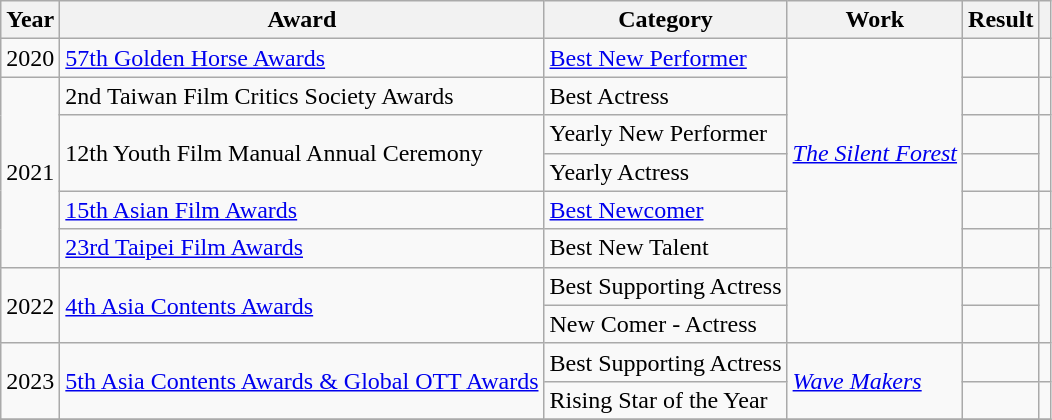<table class="wikitable plainrowheaders">
<tr>
<th>Year</th>
<th>Award</th>
<th>Category</th>
<th>Work</th>
<th>Result</th>
<th></th>
</tr>
<tr>
<td>2020</td>
<td><a href='#'>57th Golden Horse Awards</a></td>
<td><a href='#'>Best New Performer</a></td>
<td rowspan="6"><em><a href='#'>The Silent Forest</a></em></td>
<td></td>
<td></td>
</tr>
<tr>
<td rowspan="5">2021</td>
<td>2nd Taiwan Film Critics Society Awards</td>
<td>Best Actress</td>
<td></td>
<td></td>
</tr>
<tr>
<td rowspan="2">12th Youth Film Manual Annual Ceremony</td>
<td>Yearly New Performer</td>
<td></td>
<td rowspan="2"></td>
</tr>
<tr>
<td>Yearly Actress</td>
<td></td>
</tr>
<tr>
<td><a href='#'>15th Asian Film Awards</a></td>
<td><a href='#'>Best Newcomer</a></td>
<td></td>
<td></td>
</tr>
<tr>
<td><a href='#'>23rd Taipei Film Awards</a></td>
<td>Best New Talent</td>
<td></td>
<td></td>
</tr>
<tr>
<td rowspan="2">2022</td>
<td rowspan="2"><a href='#'>4th Asia Contents Awards</a></td>
<td>Best Supporting Actress</td>
<td rowspan="2"><em></em></td>
<td></td>
<td rowspan="2"></td>
</tr>
<tr>
<td>New Comer - Actress</td>
<td></td>
</tr>
<tr>
<td rowspan="2">2023</td>
<td rowspan="2"><a href='#'>5th Asia Contents Awards & Global OTT Awards</a></td>
<td>Best Supporting Actress</td>
<td rowspan="2"><em><a href='#'>Wave Makers</a></em></td>
<td></td>
<td></td>
</tr>
<tr>
<td>Rising Star of the Year</td>
<td></td>
<td></td>
</tr>
<tr>
</tr>
</table>
